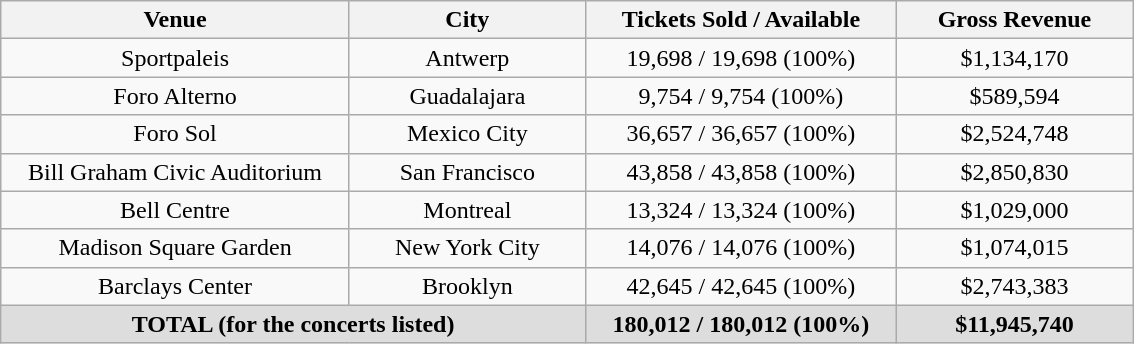<table class="wikitable" style="text-align:center;">
<tr>
<th style="width:225px;">Venue</th>
<th style="width:150px;">City</th>
<th style="width:200px;">Tickets Sold / Available</th>
<th style="width:150px;">Gross Revenue</th>
</tr>
<tr>
<td>Sportpaleis</td>
<td>Antwerp</td>
<td>19,698 / 19,698 (100%)</td>
<td>$1,134,170</td>
</tr>
<tr>
<td>Foro Alterno</td>
<td>Guadalajara</td>
<td>9,754 / 9,754 (100%)</td>
<td>$589,594</td>
</tr>
<tr>
<td>Foro Sol</td>
<td>Mexico City</td>
<td>36,657 / 36,657 (100%)</td>
<td>$2,524,748</td>
</tr>
<tr>
<td>Bill Graham Civic Auditorium</td>
<td>San Francisco</td>
<td>43,858 / 43,858 (100%)</td>
<td>$2,850,830</td>
</tr>
<tr>
<td>Bell Centre</td>
<td>Montreal</td>
<td>13,324 / 13,324 (100%)</td>
<td>$1,029,000</td>
</tr>
<tr>
<td>Madison Square Garden</td>
<td>New York City</td>
<td>14,076 / 14,076 (100%)</td>
<td>$1,074,015</td>
</tr>
<tr>
<td>Barclays Center</td>
<td>Brooklyn</td>
<td>42,645 / 42,645 (100%)</td>
<td>$2,743,383</td>
</tr>
<tr style="background:#ddd;">
<td colspan="2"><strong>TOTAL (for the concerts listed)</strong></td>
<td><strong>180,012 / 180,012 (100%)</strong></td>
<td><strong>$11,945,740</strong></td>
</tr>
</table>
